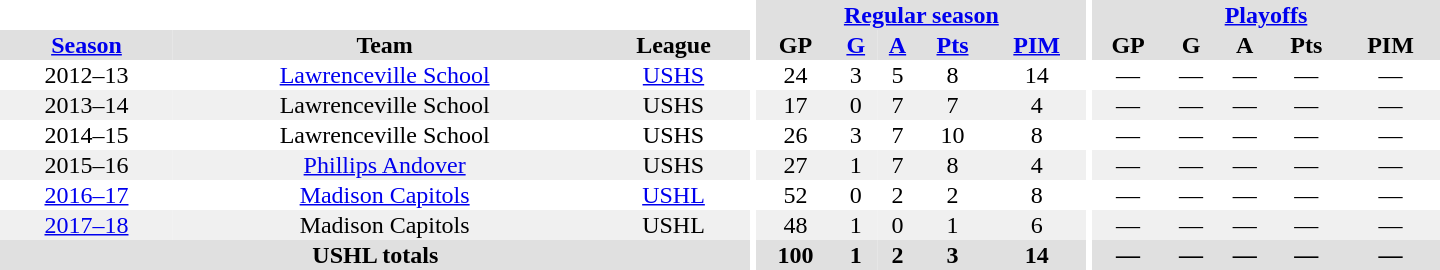<table border="0" cellpadding="1" cellspacing="0" style="text-align:center; width:60em">
<tr bgcolor="#e0e0e0">
<th colspan="3" bgcolor="#ffffff"></th>
<th rowspan="99" bgcolor="#ffffff"></th>
<th colspan="5"><a href='#'>Regular season</a></th>
<th rowspan="99" bgcolor="#ffffff"></th>
<th colspan="5"><a href='#'>Playoffs</a></th>
</tr>
<tr bgcolor="#e0e0e0">
<th><a href='#'>Season</a></th>
<th>Team</th>
<th>League</th>
<th>GP</th>
<th><a href='#'>G</a></th>
<th><a href='#'>A</a></th>
<th><a href='#'>Pts</a></th>
<th><a href='#'>PIM</a></th>
<th>GP</th>
<th>G</th>
<th>A</th>
<th>Pts</th>
<th>PIM</th>
</tr>
<tr>
<td>2012–13</td>
<td><a href='#'>Lawrenceville School</a></td>
<td><a href='#'>USHS</a></td>
<td>24</td>
<td>3</td>
<td>5</td>
<td>8</td>
<td>14</td>
<td>—</td>
<td>—</td>
<td>—</td>
<td>—</td>
<td>—</td>
</tr>
<tr bgcolor="#f0f0f0">
<td>2013–14</td>
<td>Lawrenceville School</td>
<td>USHS</td>
<td>17</td>
<td>0</td>
<td>7</td>
<td>7</td>
<td>4</td>
<td>—</td>
<td>—</td>
<td>—</td>
<td>—</td>
<td>—</td>
</tr>
<tr>
<td>2014–15</td>
<td>Lawrenceville School</td>
<td>USHS</td>
<td>26</td>
<td>3</td>
<td>7</td>
<td>10</td>
<td>8</td>
<td>—</td>
<td>—</td>
<td>—</td>
<td>—</td>
<td>—</td>
</tr>
<tr bgcolor="#f0f0f0">
<td>2015–16</td>
<td><a href='#'>Phillips Andover</a></td>
<td>USHS</td>
<td>27</td>
<td>1</td>
<td>7</td>
<td>8</td>
<td>4</td>
<td>—</td>
<td>—</td>
<td>—</td>
<td>—</td>
<td>—</td>
</tr>
<tr>
<td><a href='#'>2016–17</a></td>
<td><a href='#'>Madison Capitols</a></td>
<td><a href='#'>USHL</a></td>
<td>52</td>
<td>0</td>
<td>2</td>
<td>2</td>
<td>8</td>
<td>—</td>
<td>—</td>
<td>—</td>
<td>—</td>
<td>—</td>
</tr>
<tr bgcolor="#f0f0f0">
<td><a href='#'>2017–18</a></td>
<td>Madison Capitols</td>
<td>USHL</td>
<td>48</td>
<td>1</td>
<td>0</td>
<td>1</td>
<td>6</td>
<td>—</td>
<td>—</td>
<td>—</td>
<td>—</td>
<td>—</td>
</tr>
<tr bgcolor="#e0e0e0">
<th colspan="3">USHL totals</th>
<th>100</th>
<th>1</th>
<th>2</th>
<th>3</th>
<th>14</th>
<th>—</th>
<th>—</th>
<th>—</th>
<th>—</th>
<th>—</th>
</tr>
</table>
